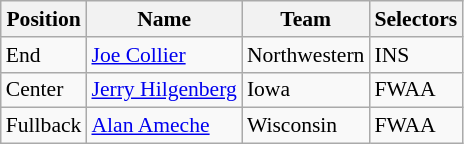<table class="wikitable" style="font-size: 90%">
<tr>
<th>Position</th>
<th>Name</th>
<th>Team</th>
<th>Selectors</th>
</tr>
<tr>
<td>End</td>
<td><a href='#'>Joe Collier</a></td>
<td>Northwestern</td>
<td>INS</td>
</tr>
<tr>
<td>Center</td>
<td><a href='#'>Jerry Hilgenberg</a></td>
<td>Iowa</td>
<td>FWAA</td>
</tr>
<tr>
<td>Fullback</td>
<td><a href='#'>Alan Ameche</a></td>
<td>Wisconsin</td>
<td>FWAA</td>
</tr>
</table>
